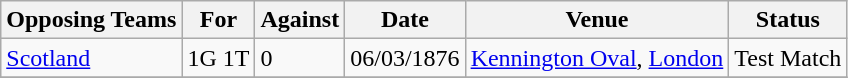<table class="wikitable">
<tr>
<th>Opposing Teams</th>
<th>For</th>
<th>Against</th>
<th>Date</th>
<th>Venue</th>
<th>Status</th>
</tr>
<tr>
<td><a href='#'>Scotland</a></td>
<td>1G 1T</td>
<td>0</td>
<td>06/03/1876</td>
<td><a href='#'>Kennington Oval</a>, <a href='#'>London</a></td>
<td>Test Match</td>
</tr>
<tr>
</tr>
</table>
